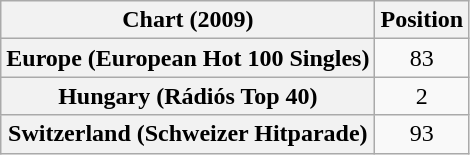<table class="wikitable sortable plainrowheaders" style="text-align:center">
<tr>
<th>Chart (2009)</th>
<th>Position</th>
</tr>
<tr>
<th scope="row">Europe (European Hot 100 Singles)</th>
<td>83</td>
</tr>
<tr>
<th scope="row">Hungary (Rádiós Top 40)</th>
<td>2</td>
</tr>
<tr>
<th scope="row">Switzerland (Schweizer Hitparade)</th>
<td>93</td>
</tr>
</table>
